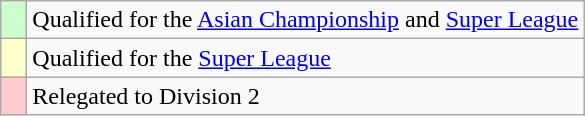<table class="wikitable" style="text-align: left;">
<tr>
<td width=10px bgcolor=#CCFFCC></td>
<td>Qualified for the <a href='#'>Asian Championship</a> and <a href='#'>Super League</a></td>
</tr>
<tr>
<td width=10px bgcolor=#ffffcc></td>
<td>Qualified for the <a href='#'>Super League</a></td>
</tr>
<tr>
<td width=10px bgcolor=#ffcccc></td>
<td>Relegated to Division 2</td>
</tr>
</table>
